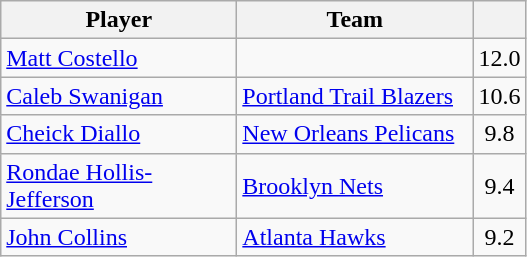<table class="wikitable" style="text-align:left">
<tr>
<th width="150px">Player</th>
<th width="150px">Team</th>
<th width="25px"></th>
</tr>
<tr>
<td><a href='#'>Matt Costello</a></td>
<td></td>
<td align="center">12.0</td>
</tr>
<tr>
<td><a href='#'>Caleb Swanigan</a></td>
<td><a href='#'>Portland Trail Blazers</a></td>
<td align="center">10.6</td>
</tr>
<tr>
<td><a href='#'>Cheick Diallo</a></td>
<td><a href='#'>New Orleans Pelicans</a></td>
<td align="center">9.8</td>
</tr>
<tr>
<td><a href='#'>Rondae Hollis-Jefferson</a></td>
<td><a href='#'>Brooklyn Nets</a></td>
<td align="center">9.4</td>
</tr>
<tr>
<td><a href='#'>John Collins</a></td>
<td><a href='#'>Atlanta Hawks</a></td>
<td align="center">9.2</td>
</tr>
</table>
